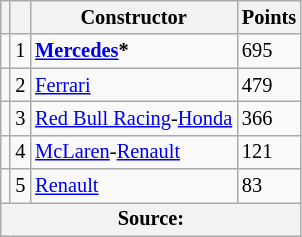<table class="wikitable" style="font-size: 85%;">
<tr>
<th></th>
<th></th>
<th>Constructor</th>
<th>Points</th>
</tr>
<tr>
<td align="left"></td>
<td align="center">1</td>
<td> <strong><a href='#'>Mercedes</a>*</strong></td>
<td align="left">695</td>
</tr>
<tr>
<td align="left"></td>
<td align="center">2</td>
<td> <a href='#'>Ferrari</a></td>
<td align="left">479</td>
</tr>
<tr>
<td align="left"></td>
<td align="center">3</td>
<td> <a href='#'>Red Bull Racing</a>-<a href='#'>Honda</a></td>
<td align="left">366</td>
</tr>
<tr>
<td align="left"></td>
<td align="center">4</td>
<td> <a href='#'>McLaren</a>-<a href='#'>Renault</a></td>
<td align="left">121</td>
</tr>
<tr>
<td align="left"></td>
<td align="center">5</td>
<td> <a href='#'>Renault</a></td>
<td align="left">83</td>
</tr>
<tr>
<th colspan="4" align="center">Source:</th>
</tr>
</table>
